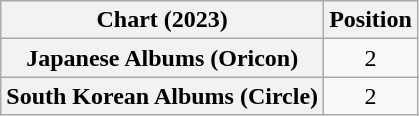<table class="wikitable plainrowheaders sortable" style="text-align:center">
<tr>
<th scope="col">Chart (2023)</th>
<th scope="col">Position</th>
</tr>
<tr>
<th scope="row">Japanese Albums (Oricon)</th>
<td>2</td>
</tr>
<tr>
<th scope="row">South Korean Albums (Circle)</th>
<td>2</td>
</tr>
</table>
